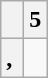<table class="wikitable">
<tr ---- valign="center">
<th></th>
<th>5</th>
</tr>
<tr ---- valign="center" align="center">
<th>, </th>
<td></td>
</tr>
</table>
